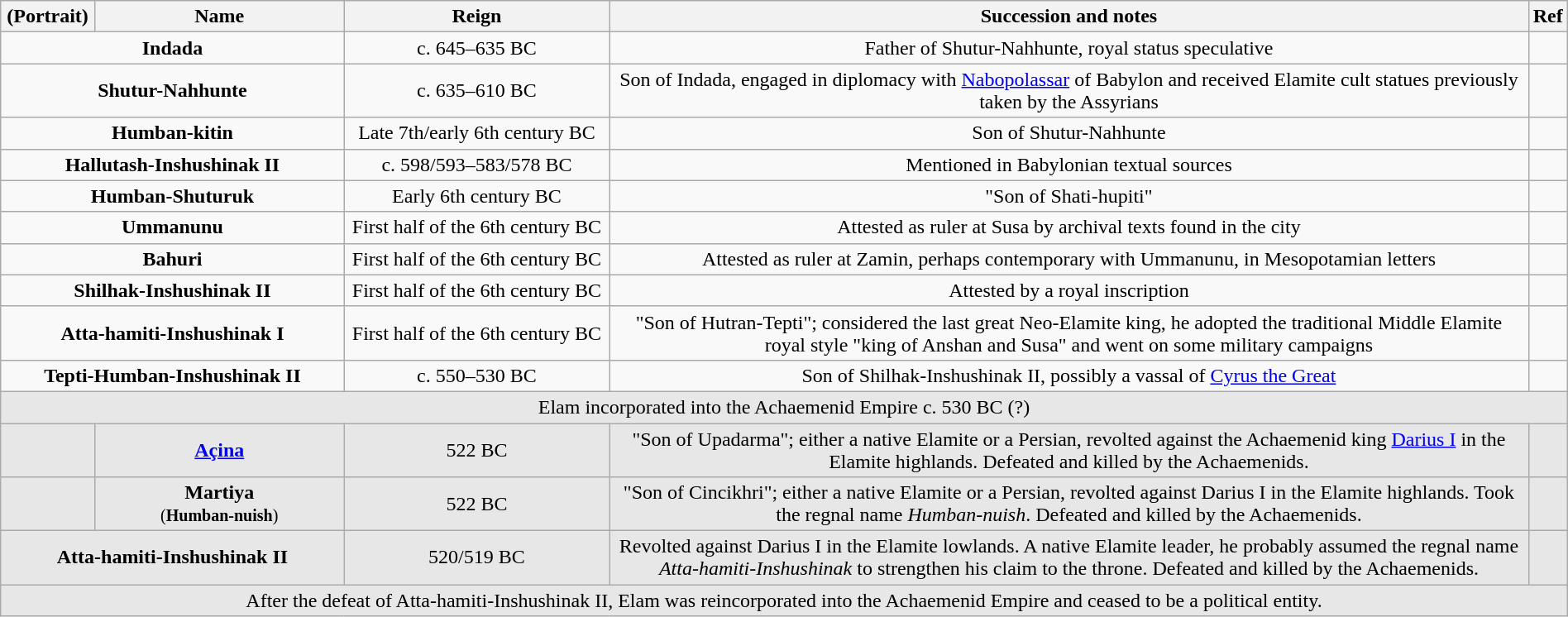<table class="wikitable" style="text-align:center; width:100%;">
<tr>
<th width="6%">(Portrait)</th>
<th width="16%">Name</th>
<th width="17%">Reign</th>
<th width="59%">Succession and notes</th>
<th width="2%">Ref</th>
</tr>
<tr>
<td colspan=2><strong>Indada</strong></td>
<td>c. 645–635 BC</td>
<td>Father of Shutur-Nahhunte, royal status speculative</td>
<td></td>
</tr>
<tr>
<td colspan=2><strong>Shutur-Nahhunte</strong></td>
<td>c. 635–610 BC</td>
<td>Son of Indada, engaged in diplomacy with <a href='#'>Nabopolassar</a> of Babylon and received Elamite cult statues previously taken by the Assyrians</td>
<td></td>
</tr>
<tr>
<td colspan=2><strong>Humban-kitin</strong></td>
<td>Late 7th/early 6th century BC</td>
<td>Son of Shutur-Nahhunte</td>
<td></td>
</tr>
<tr>
<td colspan=2><strong>Hallutash-Inshushinak II</strong></td>
<td>c. 598/593–583/578 BC</td>
<td>Mentioned in Babylonian textual sources</td>
<td></td>
</tr>
<tr>
<td colspan="2"><strong>Humban-Shuturuk</strong></td>
<td>Early 6th century BC</td>
<td>"Son of Shati-hupiti"</td>
<td></td>
</tr>
<tr>
<td colspan="2"><strong>Ummanunu</strong></td>
<td>First half of the 6th century BC</td>
<td>Attested as ruler at Susa by archival texts found in the city</td>
<td></td>
</tr>
<tr>
<td colspan="2"><strong>Bahuri</strong></td>
<td>First half of the 6th century BC</td>
<td>Attested as ruler at Zamin, perhaps contemporary with Ummanunu, in Mesopotamian letters</td>
<td></td>
</tr>
<tr>
<td colspan="2"><strong>Shilhak-Inshushinak II</strong></td>
<td>First half of the 6th century BC</td>
<td>Attested by a royal inscription</td>
<td></td>
</tr>
<tr>
<td colspan=2><strong>Atta-hamiti-Inshushinak I</strong></td>
<td>First half of the 6th century BC</td>
<td>"Son of Hutran-Tepti"; considered the last great Neo-Elamite king, he adopted the traditional Middle Elamite royal style "king of Anshan and Susa" and went on some military campaigns</td>
<td></td>
</tr>
<tr>
<td colspan=2><strong>Tepti-Humban-Inshushinak II</strong></td>
<td>c. 550–530 BC</td>
<td>Son of Shilhak-Inshushinak II, possibly a vassal of <a href='#'>Cyrus the Great</a></td>
<td></td>
</tr>
<tr>
<td colspan=5 style="background:#E7E7E7;">Elam incorporated into the Achaemenid Empire c. 530 BC (?)</td>
</tr>
<tr>
<td style="background:#E7E7E7;"></td>
<td style="background:#E7E7E7;"><strong><a href='#'>Açina</a></strong></td>
<td style="background:#E7E7E7;">522 BC</td>
<td style="background:#E7E7E7;">"Son of Upadarma"; either a native Elamite or a Persian, revolted against the Achaemenid king <a href='#'>Darius I</a> in the Elamite highlands. Defeated and killed by the Achaemenids.</td>
<td style="background:#E7E7E7;"></td>
</tr>
<tr>
<td style="background:#E7E7E7;"></td>
<td style="background:#E7E7E7;"><strong>Martiya</strong><br><small>(<strong>Humban-nuish</strong>)</small></td>
<td style="background:#E7E7E7;">522 BC</td>
<td style="background:#E7E7E7;">"Son of Cincikhri"; either a native Elamite or a Persian, revolted against Darius I in the Elamite highlands. Took the regnal name <em>Humban-nuish</em>. Defeated and killed by the Achaemenids.</td>
<td style="background:#E7E7E7;"></td>
</tr>
<tr>
<td colspan=2 style="background:#E7E7E7;"><strong>Atta-hamiti-Inshushinak II</strong></td>
<td style="background:#E7E7E7;">520/519 BC</td>
<td style="background:#E7E7E7;">Revolted against Darius I in the Elamite lowlands. A native Elamite leader, he probably assumed the regnal name <em>Atta-hamiti-Inshushinak</em> to strengthen his claim to the throne. Defeated and killed by the Achaemenids.</td>
<td style="background:#E7E7E7;"></td>
</tr>
<tr>
<td colspan=5 style="background:#E7E7E7;">After the defeat of Atta-hamiti-Inshushinak II, Elam was reincorporated into the Achaemenid Empire and ceased to be a political entity.</td>
</tr>
</table>
